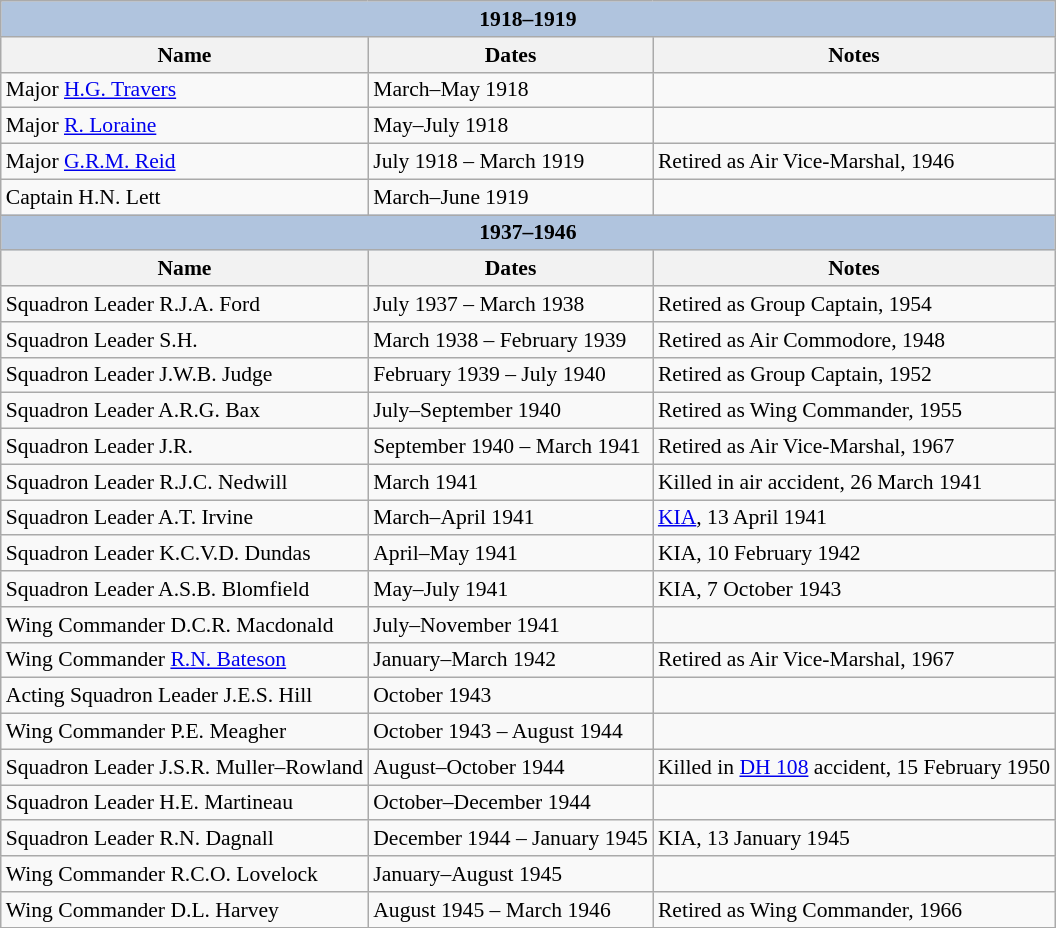<table class="wikitable"  style="font-size: 90%;">
<tr>
<th colspan="3" style="background: #B0C4DE">1918–1919</th>
</tr>
<tr>
<th>Name</th>
<th>Dates</th>
<th>Notes</th>
</tr>
<tr>
<td>Major <a href='#'>H.G. Travers</a></td>
<td>March–May 1918</td>
<td></td>
</tr>
<tr>
<td>Major <a href='#'>R. Loraine</a></td>
<td>May–July 1918</td>
</tr>
<tr>
<td>Major <a href='#'>G.R.M. Reid</a></td>
<td>July 1918 – March 1919</td>
<td>Retired as Air Vice-Marshal, 1946</td>
</tr>
<tr>
<td>Captain H.N. Lett</td>
<td>March–June 1919</td>
<td></td>
</tr>
<tr>
<th colspan="3" style="background: #B0C4DE">1937–1946</th>
</tr>
<tr>
<th>Name</th>
<th>Dates</th>
<th>Notes</th>
</tr>
<tr>
<td>Squadron Leader R.J.A. Ford</td>
<td>July 1937 – March 1938</td>
<td>Retired as Group Captain, 1954</td>
</tr>
<tr>
<td>Squadron Leader S.H. </td>
<td>March 1938 – February 1939</td>
<td>Retired as Air Commodore, 1948</td>
</tr>
<tr>
<td>Squadron Leader J.W.B. Judge</td>
<td>February 1939 – July 1940</td>
<td>Retired as Group Captain, 1952</td>
</tr>
<tr>
<td>Squadron Leader A.R.G. Bax</td>
<td>July–September 1940</td>
<td>Retired as Wing Commander, 1955</td>
</tr>
<tr>
<td>Squadron Leader J.R. </td>
<td>September 1940 – March 1941</td>
<td>Retired as Air Vice-Marshal, 1967</td>
</tr>
<tr>
<td>Squadron Leader R.J.C. Nedwill</td>
<td>March 1941</td>
<td>Killed in air accident, 26 March 1941</td>
</tr>
<tr>
<td>Squadron Leader A.T. Irvine</td>
<td>March–April 1941</td>
<td><a href='#'>KIA</a>, 13 April 1941</td>
</tr>
<tr>
<td>Squadron Leader K.C.V.D. Dundas</td>
<td>April–May 1941</td>
<td>KIA, 10 February 1942</td>
</tr>
<tr>
<td>Squadron Leader A.S.B. Blomfield</td>
<td>May–July 1941</td>
<td>KIA, 7 October 1943</td>
</tr>
<tr>
<td>Wing Commander D.C.R. Macdonald</td>
<td>July–November 1941</td>
<td></td>
</tr>
<tr>
<td>Wing Commander <a href='#'>R.N. Bateson</a></td>
<td>January–March 1942</td>
<td>Retired as Air Vice-Marshal, 1967</td>
</tr>
<tr>
<td>Acting Squadron Leader J.E.S. Hill</td>
<td>October 1943</td>
<td></td>
</tr>
<tr>
<td>Wing Commander P.E. Meagher</td>
<td>October 1943 – August 1944</td>
<td></td>
</tr>
<tr>
<td>Squadron Leader J.S.R. Muller–Rowland</td>
<td>August–October 1944</td>
<td>Killed in <a href='#'>DH 108</a> accident, 15 February 1950</td>
</tr>
<tr>
<td>Squadron Leader H.E. Martineau</td>
<td>October–December 1944</td>
<td></td>
</tr>
<tr>
<td>Squadron Leader R.N. Dagnall</td>
<td>December 1944 – January 1945</td>
<td>KIA, 13 January 1945</td>
</tr>
<tr>
<td>Wing Commander R.C.O. Lovelock</td>
<td>January–August 1945</td>
<td></td>
</tr>
<tr>
<td>Wing Commander D.L. Harvey</td>
<td>August 1945 – March 1946</td>
<td>Retired as Wing Commander, 1966</td>
</tr>
<tr>
</tr>
</table>
